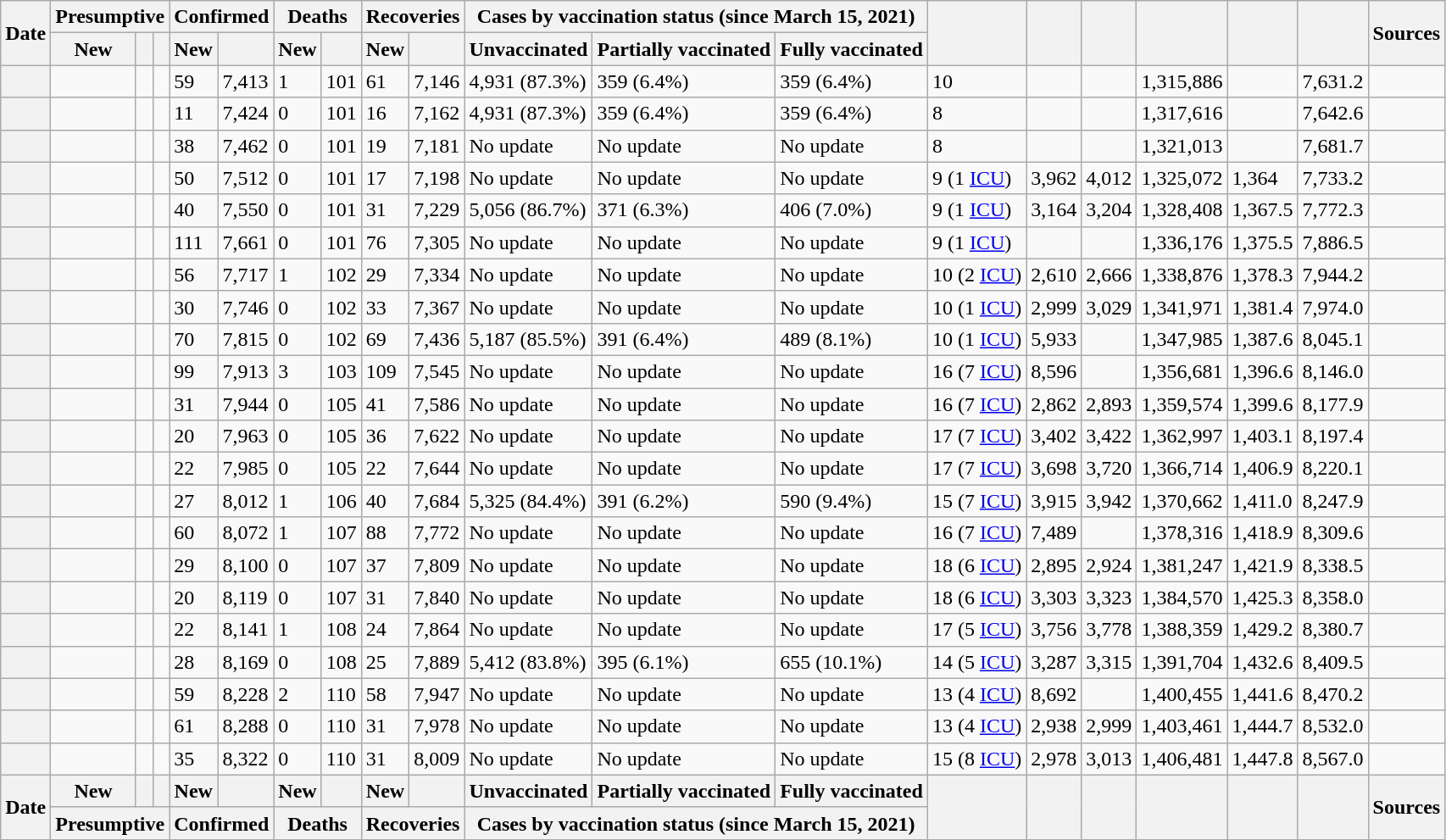<table class="wikitable sortable mw-collapsible">
<tr>
<th rowspan="2">Date</th>
<th colspan="3">Presumptive</th>
<th colspan="2">Confirmed</th>
<th colspan="2">Deaths</th>
<th colspan="2">Recoveries</th>
<th colspan="3">Cases by vaccination status (since March 15, 2021)</th>
<th rowspan="2"></th>
<th rowspan="2"></th>
<th rowspan="2"></th>
<th rowspan="2"></th>
<th rowspan="2"></th>
<th rowspan="2"></th>
<th rowspan="2">Sources</th>
</tr>
<tr>
<th>New</th>
<th></th>
<th></th>
<th>New</th>
<th></th>
<th>New</th>
<th></th>
<th>New</th>
<th></th>
<th>Unvaccinated</th>
<th>Partially vaccinated</th>
<th>Fully vaccinated</th>
</tr>
<tr>
<th></th>
<td></td>
<td></td>
<td></td>
<td>59</td>
<td>7,413</td>
<td>1</td>
<td>101</td>
<td>61</td>
<td>7,146</td>
<td>4,931 (87.3%)</td>
<td>359 (6.4%)</td>
<td>359 (6.4%)</td>
<td>10</td>
<td></td>
<td></td>
<td>1,315,886</td>
<td></td>
<td>7,631.2</td>
<td></td>
</tr>
<tr>
<th></th>
<td></td>
<td></td>
<td></td>
<td>11</td>
<td>7,424</td>
<td>0</td>
<td>101</td>
<td>16</td>
<td>7,162</td>
<td>4,931 (87.3%)</td>
<td>359 (6.4%)</td>
<td>359 (6.4%)</td>
<td>8</td>
<td></td>
<td></td>
<td>1,317,616</td>
<td></td>
<td>7,642.6</td>
<td></td>
</tr>
<tr>
<th></th>
<td></td>
<td></td>
<td></td>
<td>38</td>
<td>7,462</td>
<td>0</td>
<td>101</td>
<td>19</td>
<td>7,181</td>
<td>No update</td>
<td>No update</td>
<td>No update</td>
<td>8</td>
<td></td>
<td></td>
<td>1,321,013</td>
<td></td>
<td>7,681.7</td>
<td></td>
</tr>
<tr>
<th></th>
<td></td>
<td></td>
<td></td>
<td>50</td>
<td>7,512</td>
<td>0</td>
<td>101</td>
<td>17</td>
<td>7,198</td>
<td>No update</td>
<td>No update</td>
<td>No update</td>
<td>9 (1 <a href='#'>ICU</a>)</td>
<td>3,962</td>
<td>4,012</td>
<td>1,325,072</td>
<td>1,364</td>
<td>7,733.2</td>
<td></td>
</tr>
<tr>
<th></th>
<td></td>
<td></td>
<td></td>
<td>40</td>
<td>7,550</td>
<td>0</td>
<td>101</td>
<td>31</td>
<td>7,229</td>
<td>5,056 (86.7%)</td>
<td>371 (6.3%)</td>
<td>406 (7.0%)</td>
<td>9 (1 <a href='#'>ICU</a>)</td>
<td>3,164</td>
<td>3,204</td>
<td>1,328,408</td>
<td>1,367.5</td>
<td>7,772.3</td>
<td></td>
</tr>
<tr>
<th></th>
<td></td>
<td></td>
<td></td>
<td>111</td>
<td>7,661</td>
<td>0</td>
<td>101</td>
<td>76</td>
<td>7,305</td>
<td>No update</td>
<td>No update</td>
<td>No update</td>
<td>9 (1 <a href='#'>ICU</a>)</td>
<td></td>
<td></td>
<td>1,336,176</td>
<td>1,375.5</td>
<td>7,886.5</td>
<td></td>
</tr>
<tr>
<th></th>
<td></td>
<td></td>
<td></td>
<td>56</td>
<td>7,717</td>
<td>1</td>
<td>102</td>
<td>29</td>
<td>7,334</td>
<td>No update</td>
<td>No update</td>
<td>No update</td>
<td>10 (2 <a href='#'>ICU</a>)</td>
<td>2,610</td>
<td>2,666</td>
<td>1,338,876</td>
<td>1,378.3</td>
<td>7,944.2</td>
<td></td>
</tr>
<tr>
<th></th>
<td></td>
<td></td>
<td></td>
<td>30</td>
<td>7,746</td>
<td>0</td>
<td>102</td>
<td>33</td>
<td>7,367</td>
<td>No update</td>
<td>No update</td>
<td>No update</td>
<td>10 (1 <a href='#'>ICU</a>)</td>
<td>2,999</td>
<td>3,029</td>
<td>1,341,971</td>
<td>1,381.4</td>
<td>7,974.0</td>
<td></td>
</tr>
<tr>
<th></th>
<td></td>
<td></td>
<td></td>
<td>70</td>
<td>7,815</td>
<td>0</td>
<td>102</td>
<td>69</td>
<td>7,436</td>
<td>5,187 (85.5%)</td>
<td>391 (6.4%)</td>
<td>489 (8.1%)</td>
<td>10 (1 <a href='#'>ICU</a>)</td>
<td>5,933</td>
<td></td>
<td>1,347,985</td>
<td>1,387.6</td>
<td>8,045.1</td>
<td></td>
</tr>
<tr>
<th></th>
<td></td>
<td></td>
<td></td>
<td>99</td>
<td>7,913</td>
<td>3</td>
<td>103</td>
<td>109</td>
<td>7,545</td>
<td>No update</td>
<td>No update</td>
<td>No update</td>
<td>16 (7 <a href='#'>ICU</a>)</td>
<td>8,596</td>
<td></td>
<td>1,356,681</td>
<td>1,396.6</td>
<td>8,146.0</td>
<td></td>
</tr>
<tr>
<th></th>
<td></td>
<td></td>
<td></td>
<td>31</td>
<td>7,944</td>
<td>0</td>
<td>105</td>
<td>41</td>
<td>7,586</td>
<td>No update</td>
<td>No update</td>
<td>No update</td>
<td>16 (7 <a href='#'>ICU</a>)</td>
<td>2,862</td>
<td>2,893</td>
<td>1,359,574</td>
<td>1,399.6</td>
<td>8,177.9</td>
<td></td>
</tr>
<tr>
<th></th>
<td></td>
<td></td>
<td></td>
<td>20</td>
<td>7,963</td>
<td>0</td>
<td>105</td>
<td>36</td>
<td>7,622</td>
<td>No update</td>
<td>No update</td>
<td>No update</td>
<td>17 (7 <a href='#'>ICU</a>)</td>
<td>3,402</td>
<td>3,422</td>
<td>1,362,997</td>
<td>1,403.1</td>
<td>8,197.4</td>
<td></td>
</tr>
<tr>
<th></th>
<td></td>
<td></td>
<td></td>
<td>22</td>
<td>7,985</td>
<td>0</td>
<td>105</td>
<td>22</td>
<td>7,644</td>
<td>No update</td>
<td>No update</td>
<td>No update</td>
<td>17 (7 <a href='#'>ICU</a>)</td>
<td>3,698</td>
<td>3,720</td>
<td>1,366,714</td>
<td>1,406.9</td>
<td>8,220.1</td>
<td></td>
</tr>
<tr>
<th></th>
<td></td>
<td></td>
<td></td>
<td>27</td>
<td>8,012</td>
<td>1</td>
<td>106</td>
<td>40</td>
<td>7,684</td>
<td>5,325 (84.4%)</td>
<td>391 (6.2%)</td>
<td>590 (9.4%)</td>
<td>15 (7 <a href='#'>ICU</a>)</td>
<td>3,915</td>
<td>3,942</td>
<td>1,370,662</td>
<td>1,411.0</td>
<td>8,247.9</td>
<td></td>
</tr>
<tr>
<th></th>
<td></td>
<td></td>
<td></td>
<td>60</td>
<td>8,072</td>
<td>1</td>
<td>107</td>
<td>88</td>
<td>7,772</td>
<td>No update</td>
<td>No update</td>
<td>No update</td>
<td>16 (7 <a href='#'>ICU</a>)</td>
<td>7,489</td>
<td></td>
<td>1,378,316</td>
<td>1,418.9</td>
<td>8,309.6</td>
<td></td>
</tr>
<tr>
<th></th>
<td></td>
<td></td>
<td></td>
<td>29</td>
<td>8,100</td>
<td>0</td>
<td>107</td>
<td>37</td>
<td>7,809</td>
<td>No update</td>
<td>No update</td>
<td>No update</td>
<td>18 (6 <a href='#'>ICU</a>)</td>
<td>2,895</td>
<td>2,924</td>
<td>1,381,247</td>
<td>1,421.9</td>
<td>8,338.5</td>
<td></td>
</tr>
<tr>
<th></th>
<td></td>
<td></td>
<td></td>
<td>20</td>
<td>8,119</td>
<td>0</td>
<td>107</td>
<td>31</td>
<td>7,840</td>
<td>No update</td>
<td>No update</td>
<td>No update</td>
<td>18 (6 <a href='#'>ICU</a>)</td>
<td>3,303</td>
<td>3,323</td>
<td>1,384,570</td>
<td>1,425.3</td>
<td>8,358.0</td>
<td></td>
</tr>
<tr>
<th></th>
<td></td>
<td></td>
<td></td>
<td>22</td>
<td>8,141</td>
<td>1</td>
<td>108</td>
<td>24</td>
<td>7,864</td>
<td>No update</td>
<td>No update</td>
<td>No update</td>
<td>17 (5 <a href='#'>ICU</a>)</td>
<td>3,756</td>
<td>3,778</td>
<td>1,388,359</td>
<td>1,429.2</td>
<td>8,380.7</td>
<td></td>
</tr>
<tr>
<th></th>
<td></td>
<td></td>
<td></td>
<td>28</td>
<td>8,169</td>
<td>0</td>
<td>108</td>
<td>25</td>
<td>7,889</td>
<td>5,412 (83.8%)</td>
<td>395 (6.1%)</td>
<td>655 (10.1%)</td>
<td>14 (5 <a href='#'>ICU</a>)</td>
<td>3,287</td>
<td>3,315</td>
<td>1,391,704</td>
<td>1,432.6</td>
<td>8,409.5</td>
<td></td>
</tr>
<tr>
<th></th>
<td></td>
<td></td>
<td></td>
<td>59</td>
<td>8,228</td>
<td>2</td>
<td>110</td>
<td>58</td>
<td>7,947</td>
<td>No update</td>
<td>No update</td>
<td>No update</td>
<td>13 (4 <a href='#'>ICU</a>)</td>
<td>8,692</td>
<td></td>
<td>1,400,455</td>
<td>1,441.6</td>
<td>8,470.2</td>
<td></td>
</tr>
<tr>
<th></th>
<td></td>
<td></td>
<td></td>
<td>61</td>
<td>8,288</td>
<td>0</td>
<td>110</td>
<td>31</td>
<td>7,978</td>
<td>No update</td>
<td>No update</td>
<td>No update</td>
<td>13 (4 <a href='#'>ICU</a>)</td>
<td>2,938</td>
<td>2,999</td>
<td>1,403,461</td>
<td>1,444.7</td>
<td>8,532.0</td>
<td></td>
</tr>
<tr>
<th></th>
<td></td>
<td></td>
<td></td>
<td>35</td>
<td>8,322</td>
<td>0</td>
<td>110</td>
<td>31</td>
<td>8,009</td>
<td>No update</td>
<td>No update</td>
<td>No update</td>
<td>15 (8 <a href='#'>ICU</a>)</td>
<td>2,978</td>
<td>3,013</td>
<td>1,406,481</td>
<td>1,447.8</td>
<td>8,567.0</td>
<td></td>
</tr>
<tr>
<th rowspan="2">Date</th>
<th>New</th>
<th></th>
<th></th>
<th>New</th>
<th></th>
<th>New</th>
<th></th>
<th>New</th>
<th></th>
<th>Unvaccinated</th>
<th>Partially vaccinated</th>
<th>Fully vaccinated</th>
<th rowspan="2"></th>
<th rowspan="2"></th>
<th rowspan="2"></th>
<th rowspan="2"></th>
<th rowspan="2"></th>
<th rowspan="2"></th>
<th rowspan="2">Sources</th>
</tr>
<tr>
<th colspan="3">Presumptive</th>
<th colspan="2">Confirmed</th>
<th colspan="2">Deaths</th>
<th colspan="2">Recoveries</th>
<th colspan="3">Cases by vaccination status (since March 15, 2021)</th>
</tr>
</table>
